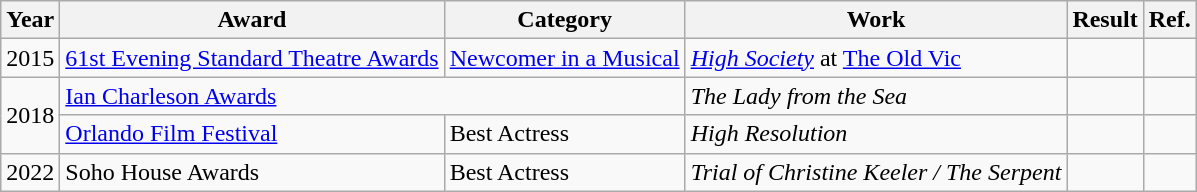<table class="wikitable plainrowheaders">
<tr>
<th>Year</th>
<th>Award</th>
<th>Category</th>
<th>Work</th>
<th>Result</th>
<th>Ref.</th>
</tr>
<tr>
<td rowspan="1">2015</td>
<td><a href='#'>61st Evening Standard Theatre Awards</a></td>
<td><a href='#'>Newcomer in a Musical</a></td>
<td><em><a href='#'>High Society</a></em> at <a href='#'>The Old Vic</a></td>
<td></td>
<td></td>
</tr>
<tr>
<td rowspan="2">2018</td>
<td colspan="2"><a href='#'>Ian Charleson Awards</a></td>
<td><em>The Lady from the Sea</em></td>
<td></td>
<td></td>
</tr>
<tr>
<td><a href='#'>Orlando Film Festival</a></td>
<td>Best Actress</td>
<td><em>High Resolution</em></td>
<td></td>
<td></td>
</tr>
<tr>
<td>2022</td>
<td>Soho House Awards</td>
<td>Best Actress</td>
<td><em>Trial of Christine Keeler / The Serpent</em></td>
<td></td>
<td></td>
</tr>
</table>
